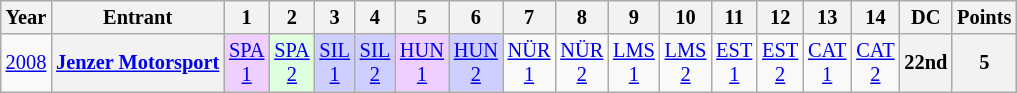<table class="wikitable" style="text-align:center; font-size:85%">
<tr>
<th>Year</th>
<th>Entrant</th>
<th>1</th>
<th>2</th>
<th>3</th>
<th>4</th>
<th>5</th>
<th>6</th>
<th>7</th>
<th>8</th>
<th>9</th>
<th>10</th>
<th>11</th>
<th>12</th>
<th>13</th>
<th>14</th>
<th>DC</th>
<th>Points</th>
</tr>
<tr>
<td><a href='#'>2008</a></td>
<th nowrap><a href='#'>Jenzer Motorsport</a></th>
<td style="background:#efcfff;"><a href='#'>SPA<br>1</a><br></td>
<td style="background:#dfffdf;"><a href='#'>SPA<br>2</a><br></td>
<td style="background:#cfcfff;"><a href='#'>SIL<br>1</a><br></td>
<td style="background:#cfcfff;"><a href='#'>SIL<br>2</a><br></td>
<td style="background:#efcfff;"><a href='#'>HUN<br>1</a><br></td>
<td style="background:#cfcfff;"><a href='#'>HUN<br>2</a><br></td>
<td><a href='#'>NÜR<br>1</a></td>
<td><a href='#'>NÜR<br>2</a></td>
<td><a href='#'>LMS<br>1</a></td>
<td><a href='#'>LMS<br>2</a></td>
<td><a href='#'>EST<br>1</a></td>
<td><a href='#'>EST<br>2</a></td>
<td><a href='#'>CAT<br>1</a></td>
<td><a href='#'>CAT<br>2</a></td>
<th>22nd</th>
<th>5</th>
</tr>
</table>
